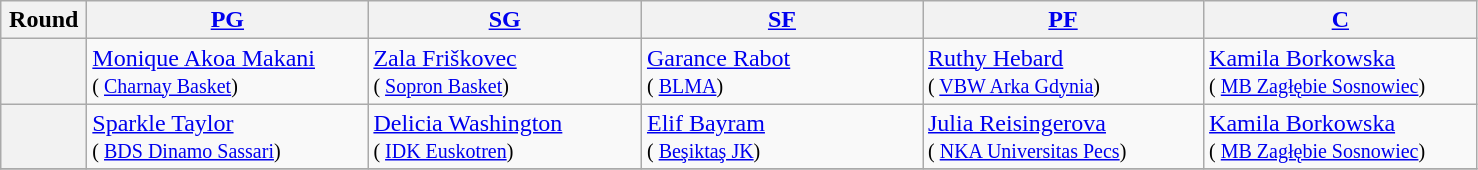<table class="wikitable sortable" style="text-align: center;">
<tr>
<th style="width:50px;">Round</th>
<th style="width:180px;"><a href='#'>PG</a></th>
<th style="width:175px;"><a href='#'>SG</a></th>
<th style="width:180px;"><a href='#'>SF</a></th>
<th style="width:180px;"><a href='#'>PF</a></th>
<th style="width:175px;"><a href='#'>C</a></th>
</tr>
<tr>
<th></th>
<td style="text-align:left;"> <a href='#'>Monique Akoa Makani</a> <br><small>( <a href='#'>Charnay Basket</a>)</small></td>
<td style="text-align:left;"> <a href='#'>Zala Friškovec</a> <br><small>( <a href='#'>Sopron Basket</a>)</small></td>
<td style="text-align:left;"> <a href='#'>Garance Rabot</a> <br><small>( <a href='#'>BLMA</a>)</small></td>
<td style="text-align:left;"> <a href='#'>Ruthy Hebard</a> <br><small>( <a href='#'>VBW Arka Gdynia</a>)</small></td>
<td style="text-align:left;"> <a href='#'>Kamila Borkowska</a> <br><small>( <a href='#'>MB Zagłębie Sosnowiec</a>)</small></td>
</tr>
<tr>
<th></th>
<td style="text-align:left;"> <a href='#'>Sparkle Taylor</a> <br><small>( <a href='#'>BDS Dinamo Sassari</a>)</small></td>
<td style="text-align:left;"> <a href='#'>Delicia Washington</a> <br><small>( <a href='#'>IDK Euskotren</a>)</small></td>
<td style="text-align:left;"> <a href='#'>Elif Bayram</a> <br><small>( <a href='#'>Beşiktaş JK</a>)</small></td>
<td style="text-align:left;"> <a href='#'>Julia Reisingerova</a> <br><small>( <a href='#'>NKA Universitas Pecs</a>)</small></td>
<td style="text-align:left;"> <a href='#'>Kamila Borkowska</a> <br><small>( <a href='#'>MB Zagłębie Sosnowiec</a>)</small></td>
</tr>
<tr>
</tr>
</table>
